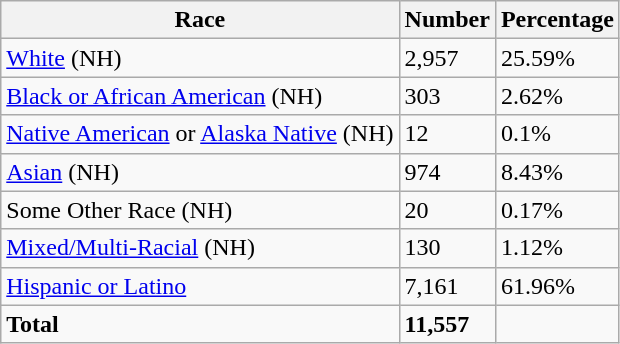<table class="wikitable">
<tr>
<th>Race</th>
<th>Number</th>
<th>Percentage</th>
</tr>
<tr>
<td><a href='#'>White</a> (NH)</td>
<td>2,957</td>
<td>25.59%</td>
</tr>
<tr>
<td><a href='#'>Black or African American</a> (NH)</td>
<td>303</td>
<td>2.62%</td>
</tr>
<tr>
<td><a href='#'>Native American</a> or <a href='#'>Alaska Native</a> (NH)</td>
<td>12</td>
<td>0.1%</td>
</tr>
<tr>
<td><a href='#'>Asian</a> (NH)</td>
<td>974</td>
<td>8.43%</td>
</tr>
<tr>
<td>Some Other Race (NH)</td>
<td>20</td>
<td>0.17%</td>
</tr>
<tr>
<td><a href='#'>Mixed/Multi-Racial</a> (NH)</td>
<td>130</td>
<td>1.12%</td>
</tr>
<tr>
<td><a href='#'>Hispanic or Latino</a></td>
<td>7,161</td>
<td>61.96%</td>
</tr>
<tr>
<td><strong>Total</strong></td>
<td><strong>11,557</strong></td>
<td></td>
</tr>
</table>
